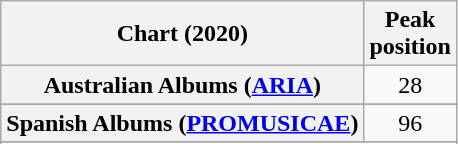<table class="wikitable sortable plainrowheaders" style="text-align:center">
<tr>
<th scope="col">Chart (2020)</th>
<th scope="col">Peak<br>position</th>
</tr>
<tr>
<th scope="row">Australian Albums (<a href='#'>ARIA</a>)</th>
<td>28</td>
</tr>
<tr>
</tr>
<tr>
</tr>
<tr>
</tr>
<tr>
</tr>
<tr>
</tr>
<tr>
</tr>
<tr>
</tr>
<tr>
</tr>
<tr>
<th scope="row">Spanish Albums (<a href='#'>PROMUSICAE</a>)</th>
<td>96</td>
</tr>
<tr>
</tr>
<tr>
</tr>
<tr>
</tr>
<tr>
</tr>
<tr>
</tr>
<tr>
</tr>
<tr>
</tr>
<tr>
</tr>
</table>
